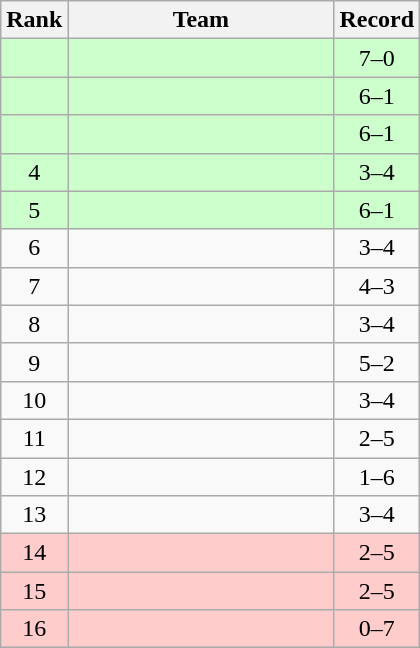<table class=wikitable style="text-align:center;">
<tr>
<th>Rank</th>
<th width=170>Team</th>
<th>Record</th>
</tr>
<tr bgcolor=ccffcc>
<td></td>
<td align=left></td>
<td>7–0</td>
</tr>
<tr bgcolor=ccffcc>
<td></td>
<td align=left></td>
<td>6–1</td>
</tr>
<tr bgcolor=ccffcc>
<td></td>
<td align=left></td>
<td>6–1</td>
</tr>
<tr bgcolor=ccffcc>
<td>4</td>
<td align=left></td>
<td>3–4</td>
</tr>
<tr bgcolor=ccffcc>
<td>5</td>
<td align=left></td>
<td>6–1</td>
</tr>
<tr>
<td>6</td>
<td align=left></td>
<td>3–4</td>
</tr>
<tr>
<td>7</td>
<td align=left></td>
<td>4–3</td>
</tr>
<tr>
<td>8</td>
<td align=left></td>
<td>3–4</td>
</tr>
<tr>
<td>9</td>
<td align=left></td>
<td>5–2</td>
</tr>
<tr>
<td>10</td>
<td align=left></td>
<td>3–4</td>
</tr>
<tr>
<td>11</td>
<td align=left></td>
<td>2–5</td>
</tr>
<tr>
<td>12</td>
<td align=left></td>
<td>1–6</td>
</tr>
<tr>
<td>13</td>
<td align=left></td>
<td>3–4</td>
</tr>
<tr bgcolor=ffcccc>
<td>14</td>
<td align=left></td>
<td>2–5</td>
</tr>
<tr bgcolor=ffcccc>
<td>15</td>
<td align=left></td>
<td>2–5</td>
</tr>
<tr bgcolor=ffcccc>
<td>16</td>
<td align=left></td>
<td>0–7</td>
</tr>
</table>
